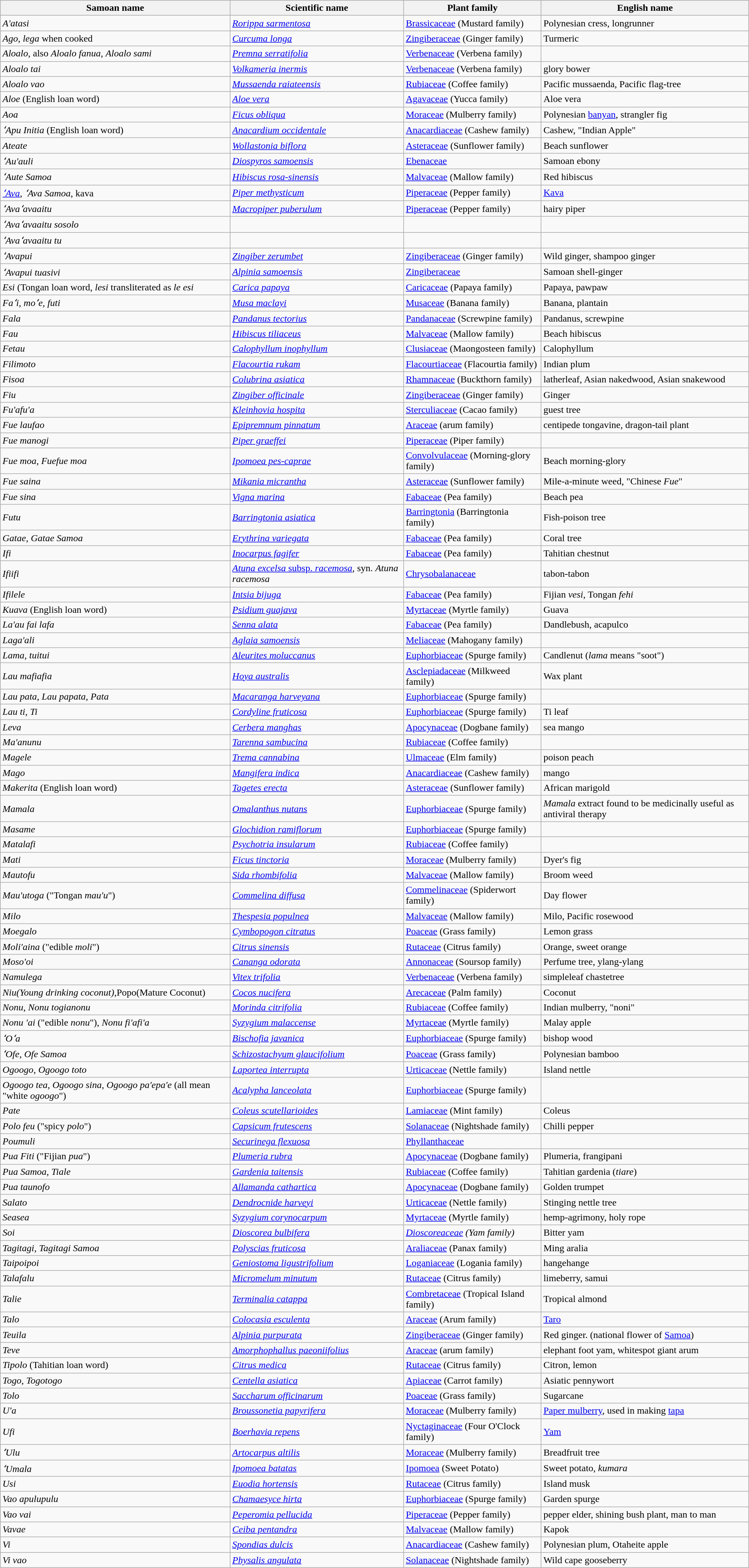<table class= "wikitable sortable">
<tr>
<th>Samoan name</th>
<th>Scientific name</th>
<th>Plant family</th>
<th>English name</th>
</tr>
<tr>
<td><em>A'atasi</em></td>
<td><em><a href='#'>Rorippa sarmentosa</a></em></td>
<td><a href='#'>Brassicaceae</a> (Mustard family)</td>
<td>Polynesian cress, longrunner</td>
</tr>
<tr>
<td><em>Ago</em>, <em>lega</em> when cooked</td>
<td><em><a href='#'>Curcuma longa</a></em></td>
<td><a href='#'>Zingiberaceae</a> (Ginger family)</td>
<td>Turmeric</td>
</tr>
<tr>
<td><em>Aloalo</em>, also <em>Aloalo fanua</em>, <em>Aloalo sami</em></td>
<td><em><a href='#'>Premna serratifolia</a></em></td>
<td><a href='#'>Verbenaceae</a> (Verbena family)</td>
<td></td>
</tr>
<tr>
<td><em>Aloalo tai</em></td>
<td><em><a href='#'>Volkameria inermis</a></em></td>
<td><a href='#'>Verbenaceae</a> (Verbena family)</td>
<td>glory bower</td>
</tr>
<tr>
<td><em>Aloalo vao</em></td>
<td><em><a href='#'>Mussaenda raiateensis</a></em></td>
<td><a href='#'>Rubiaceae</a> (Coffee family)</td>
<td>Pacific mussaenda, Pacific flag-tree</td>
</tr>
<tr>
<td><em>Aloe</em> (English loan word)</td>
<td><em><a href='#'>Aloe vera</a></em></td>
<td><a href='#'>Agavaceae</a> (Yucca family)</td>
<td>Aloe vera</td>
</tr>
<tr>
<td><em>Aoa</em></td>
<td><em><a href='#'>Ficus obliqua</a></em></td>
<td><a href='#'>Moraceae</a> (Mulberry family)</td>
<td>Polynesian <a href='#'>banyan</a>, strangler fig</td>
</tr>
<tr>
<td><em>ʻApu Initia</em> (English loan word)</td>
<td><em><a href='#'>Anacardium occidentale</a></em></td>
<td><a href='#'>Anacardiaceae</a> (Cashew family)</td>
<td>Cashew, "Indian Apple"</td>
</tr>
<tr>
<td><em>Ateate</em></td>
<td><em><a href='#'>Wollastonia biflora</a></em></td>
<td><a href='#'>Asteraceae</a> (Sunflower family)</td>
<td>Beach sunflower</td>
</tr>
<tr>
<td><em>ʻAu'auli</em></td>
<td><em><a href='#'>Diospyros samoensis</a></em></td>
<td><a href='#'>Ebenaceae</a></td>
<td>Samoan ebony</td>
</tr>
<tr>
<td><em>ʻAute Samoa</em></td>
<td><em><a href='#'>Hibiscus rosa-sinensis</a></em></td>
<td><a href='#'>Malvaceae</a> (Mallow family)</td>
<td>Red hibiscus</td>
</tr>
<tr>
<td><em><a href='#'>ʻAva</a></em>, <em>ʻAva Samoa</em>, kava</td>
<td><em><a href='#'>Piper methysticum</a></em></td>
<td><a href='#'>Piperaceae</a> (Pepper family)</td>
<td><a href='#'>Kava</a></td>
</tr>
<tr>
<td><em>ʻAvaʻavaaitu</em></td>
<td><em><a href='#'>Macropiper puberulum</a></em></td>
<td><a href='#'>Piperaceae</a> (Pepper family)</td>
<td>hairy piper</td>
</tr>
<tr>
<td><em>ʻAvaʻavaaitu sosolo</em></td>
<td></td>
<td></td>
<td></td>
</tr>
<tr>
<td><em>ʻAvaʻavaaitu tu</em></td>
<td></td>
<td></td>
<td></td>
</tr>
<tr>
<td><em>ʻAvapui</em></td>
<td><em><a href='#'>Zingiber zerumbet</a></em></td>
<td><a href='#'>Zingiberaceae</a> (Ginger family)</td>
<td>Wild ginger, shampoo ginger</td>
</tr>
<tr>
<td><em>ʻAvapui tuasivi</em></td>
<td><em><a href='#'>Alpinia samoensis</a></em></td>
<td><a href='#'>Zingiberaceae</a></td>
<td>Samoan shell-ginger</td>
</tr>
<tr>
<td><em>Esi</em> (Tongan loan word, <em>lesi</em> transliterated as <em> le esi</em></td>
<td><em><a href='#'>Carica papaya</a></em></td>
<td><a href='#'>Caricaceae</a> (Papaya family)</td>
<td>Papaya, pawpaw</td>
</tr>
<tr>
<td><em>Faʻi, moʻe, futi</em></td>
<td><em><a href='#'>Musa maclayi</a></em></td>
<td><a href='#'>Musaceae</a> (Banana family)</td>
<td>Banana, plantain</td>
</tr>
<tr>
<td><em>Fala</em></td>
<td><em><a href='#'>Pandanus tectorius</a></em></td>
<td><a href='#'>Pandanaceae</a> (Screwpine family)</td>
<td>Pandanus, screwpine</td>
</tr>
<tr>
<td><em>Fau</em></td>
<td><em><a href='#'>Hibiscus tiliaceus</a></em></td>
<td><a href='#'>Malvaceae</a> (Mallow family)</td>
<td>Beach hibiscus</td>
</tr>
<tr>
<td><em>Fetau</em></td>
<td><em><a href='#'>Calophyllum inophyllum</a></em></td>
<td><a href='#'>Clusiaceae</a> (Maongosteen family)</td>
<td>Calophyllum</td>
</tr>
<tr>
<td><em>Filimoto</em></td>
<td><em><a href='#'>Flacourtia rukam</a></em></td>
<td><a href='#'>Flacourtiaceae</a> (Flacourtia family)</td>
<td>Indian plum</td>
</tr>
<tr>
<td><em>Fisoa</em></td>
<td><em><a href='#'>Colubrina asiatica</a></em></td>
<td><a href='#'>Rhamnaceae</a> (Buckthorn family)</td>
<td>latherleaf, Asian nakedwood, Asian snakewood</td>
</tr>
<tr>
<td><em>Fiu</em></td>
<td><em><a href='#'>Zingiber officinale</a></em></td>
<td><a href='#'>Zingiberaceae</a> (Ginger family)</td>
<td>Ginger</td>
</tr>
<tr>
<td><em>Fu'afu'a</em></td>
<td><em><a href='#'>Kleinhovia hospita</a></em></td>
<td><a href='#'>Sterculiaceae</a> (Cacao family)</td>
<td>guest tree</td>
</tr>
<tr>
<td><em>Fue laufao</em></td>
<td><em><a href='#'>Epipremnum pinnatum</a></em></td>
<td><a href='#'>Araceae</a> (arum family)</td>
<td>centipede tongavine, dragon-tail plant</td>
</tr>
<tr>
<td><em>Fue manogi</em></td>
<td><em><a href='#'>Piper graeffei</a></em></td>
<td><a href='#'>Piperaceae</a> (Piper family)</td>
<td></td>
</tr>
<tr>
<td><em>Fue moa</em>, <em>Fuefue moa</em></td>
<td><em><a href='#'>Ipomoea pes-caprae</a></em></td>
<td><a href='#'>Convolvulaceae</a> (Morning-glory family)</td>
<td>Beach morning-glory</td>
</tr>
<tr>
<td><em>Fue saina</em></td>
<td><em><a href='#'>Mikania micrantha</a></em></td>
<td><a href='#'>Asteraceae</a> (Sunflower family)</td>
<td>Mile-a-minute weed, "Chinese <em>Fue</em>"</td>
</tr>
<tr>
<td><em>Fue sina</em></td>
<td><em><a href='#'>Vigna marina</a></em></td>
<td><a href='#'>Fabaceae</a> (Pea family)</td>
<td>Beach pea</td>
</tr>
<tr>
<td><em>Futu</em></td>
<td><em><a href='#'>Barringtonia asiatica</a></em></td>
<td><a href='#'>Barringtonia</a> (Barringtonia family)</td>
<td>Fish-poison tree</td>
</tr>
<tr>
<td><em>Gatae</em>, <em>Gatae Samoa</em></td>
<td><em><a href='#'>Erythrina variegata</a></em></td>
<td><a href='#'>Fabaceae</a> (Pea family)</td>
<td>Coral tree</td>
</tr>
<tr>
<td><em>Ifi</em></td>
<td><em><a href='#'>Inocarpus fagifer</a></em></td>
<td><a href='#'>Fabaceae</a> (Pea family)</td>
<td>Tahitian chestnut</td>
</tr>
<tr>
<td><em>Ifiifi</em></td>
<td><a href='#'><em>Atuna excelsa</em> subsp. <em>racemosa</em></a>, syn. <em>Atuna racemosa</em></td>
<td><a href='#'>Chrysobalanaceae</a></td>
<td>tabon-tabon</td>
</tr>
<tr>
<td><em>Ifilele</em></td>
<td><em><a href='#'>Intsia bijuga</a></em></td>
<td><a href='#'>Fabaceae</a> (Pea family)</td>
<td>Fijian <em>vesi</em>, Tongan <em>fehi</em></td>
</tr>
<tr>
<td><em>Kuava</em> (English loan word)</td>
<td><em><a href='#'>Psidium guajava</a></em></td>
<td><a href='#'>Myrtaceae</a> (Myrtle family)</td>
<td>Guava</td>
</tr>
<tr>
<td><em>La'au fai lafa</em></td>
<td><em><a href='#'>Senna alata</a></em></td>
<td><a href='#'>Fabaceae</a> (Pea family)</td>
<td>Dandlebush, acapulco</td>
</tr>
<tr>
<td><em>Laga'ali</em></td>
<td><em><a href='#'>Aglaia samoensis</a></em></td>
<td><a href='#'>Meliaceae</a> (Mahogany family)</td>
<td></td>
</tr>
<tr>
<td><em>Lama, tuitui</em></td>
<td><em><a href='#'>Aleurites moluccanus</a></em></td>
<td><a href='#'>Euphorbiaceae</a> (Spurge family)</td>
<td>Candlenut (<em>lama</em> means "soot")</td>
</tr>
<tr>
<td><em>Lau mafiafia</em></td>
<td><em><a href='#'>Hoya australis</a></em></td>
<td><a href='#'>Asclepiadaceae</a> (Milkweed family)</td>
<td>Wax plant</td>
</tr>
<tr>
<td><em>Lau pata</em>, <em>Lau papata</em>, <em>Pata</em></td>
<td><em><a href='#'>Macaranga harveyana</a></em></td>
<td><a href='#'>Euphorbiaceae</a> (Spurge family)</td>
<td></td>
</tr>
<tr>
<td><em>Lau ti</em>, <em>Ti</em></td>
<td><em><a href='#'>Cordyline fruticosa</a></em></td>
<td><a href='#'>Euphorbiaceae</a> (Spurge family)</td>
<td>Ti leaf</td>
</tr>
<tr>
<td><em>Leva</em></td>
<td><em><a href='#'>Cerbera manghas</a></em></td>
<td><a href='#'>Apocynaceae</a> (Dogbane family)</td>
<td>sea mango</td>
</tr>
<tr>
<td><em>Ma'anunu</em></td>
<td><em><a href='#'>Tarenna sambucina</a></em></td>
<td><a href='#'>Rubiaceae</a> (Coffee family)</td>
<td></td>
</tr>
<tr>
<td><em>Magele</em></td>
<td><em><a href='#'>Trema cannabina</a></em></td>
<td><a href='#'>Ulmaceae</a> (Elm family)</td>
<td>poison peach</td>
</tr>
<tr>
<td><em>Mago</em></td>
<td><em><a href='#'>Mangifera indica</a></em></td>
<td><a href='#'>Anacardiaceae</a> (Cashew family)</td>
<td>mango</td>
</tr>
<tr>
<td><em>Makerita</em> (English loan word)</td>
<td><em><a href='#'>Tagetes erecta</a></em></td>
<td><a href='#'>Asteraceae</a> (Sunflower family)</td>
<td>African marigold</td>
</tr>
<tr>
<td><em>Mamala</em></td>
<td><em><a href='#'>Omalanthus nutans</a></em></td>
<td><a href='#'>Euphorbiaceae</a> (Spurge family)</td>
<td><em>Mamala</em> extract found to be medicinally useful as antiviral therapy</td>
</tr>
<tr>
<td><em>Masame</em></td>
<td><em><a href='#'>Glochidion ramiflorum</a></em></td>
<td><a href='#'>Euphorbiaceae</a> (Spurge family)</td>
<td></td>
</tr>
<tr>
<td><em>Matalafi</em></td>
<td><em><a href='#'>Psychotria insularum</a></em></td>
<td><a href='#'>Rubiaceae</a> (Coffee family)</td>
<td></td>
</tr>
<tr>
<td><em>Mati</em></td>
<td><em><a href='#'>Ficus tinctoria</a></em></td>
<td><a href='#'>Moraceae</a> (Mulberry family)</td>
<td>Dyer's fig</td>
</tr>
<tr>
<td><em>Mautofu</em></td>
<td><em><a href='#'>Sida rhombifolia</a></em></td>
<td><a href='#'>Malvaceae</a> (Mallow family)</td>
<td>Broom weed</td>
</tr>
<tr>
<td><em>Mau'utoga</em> ("Tongan <em>mau'u</em>")</td>
<td><em><a href='#'>Commelina diffusa</a></em></td>
<td><a href='#'>Commelinaceae</a> (Spiderwort family)</td>
<td>Day flower</td>
</tr>
<tr>
<td><em>Milo</em></td>
<td><em><a href='#'>Thespesia populnea</a></em></td>
<td><a href='#'>Malvaceae</a> (Mallow family)</td>
<td>Milo, Pacific rosewood</td>
</tr>
<tr>
<td><em>Moegalo</em></td>
<td><em><a href='#'>Cymbopogon citratus</a></em></td>
<td><a href='#'>Poaceae</a> (Grass family)</td>
<td>Lemon grass</td>
</tr>
<tr>
<td><em>Moli'aina</em> ("edible <em>moli</em>")</td>
<td><em><a href='#'>Citrus sinensis</a></em></td>
<td><a href='#'>Rutaceae</a> (Citrus family)</td>
<td>Orange, sweet orange</td>
</tr>
<tr>
<td><em>Moso'oi</em></td>
<td><em><a href='#'>Cananga odorata</a></em></td>
<td><a href='#'>Annonaceae</a> (Soursop family)</td>
<td>Perfume tree, ylang-ylang</td>
</tr>
<tr>
<td><em>Namulega</em></td>
<td><em><a href='#'>Vitex trifolia</a></em></td>
<td><a href='#'>Verbenaceae</a> (Verbena family)</td>
<td>simpleleaf chastetree</td>
</tr>
<tr>
<td><em>Niu(Young drinking coconut)</em>,Popo(Mature Coconut)</td>
<td><em><a href='#'>Cocos nucifera</a></em></td>
<td><a href='#'>Arecaceae</a> (Palm family)</td>
<td>Coconut</td>
</tr>
<tr>
<td><em>Nonu</em>, <em>Nonu togianonu</em></td>
<td><em><a href='#'>Morinda citrifolia</a></em></td>
<td><a href='#'>Rubiaceae</a> (Coffee family)</td>
<td>Indian mulberry, "noni"</td>
</tr>
<tr>
<td><em>Nonu 'ai</em> ("edible <em>nonu</em>"), <em>Nonu fi'afi'a</em></td>
<td><em><a href='#'>Syzygium malaccense</a></em></td>
<td><a href='#'>Myrtaceae</a> (Myrtle family)</td>
<td>Malay apple</td>
</tr>
<tr>
<td><em>ʻOʻa</em></td>
<td><em><a href='#'>Bischofia javanica</a></em></td>
<td><a href='#'>Euphorbiaceae</a> (Spurge family)</td>
<td>bishop wood</td>
</tr>
<tr>
<td><em>ʻOfe</em>, <em>Ofe Samoa</em></td>
<td><em><a href='#'>Schizostachyum glaucifolium</a></em></td>
<td><a href='#'>Poaceae</a> (Grass family)</td>
<td>Polynesian bamboo</td>
</tr>
<tr>
<td><em>Ogoogo</em>, <em>Ogoogo toto</em></td>
<td><em><a href='#'>Laportea interrupta</a></em></td>
<td><a href='#'>Urticaceae</a> (Nettle family)</td>
<td>Island nettle</td>
</tr>
<tr>
<td><em>Ogoogo tea</em>, <em>Ogoogo sina</em>, <em>Ogoogo pa'epa'e</em> (all mean "white <em>ogoogo</em>")</td>
<td><em><a href='#'>Acalypha lanceolata</a></em></td>
<td><a href='#'>Euphorbiaceae</a> (Spurge family)</td>
</tr>
<tr>
<td><em>Pate</em></td>
<td><em><a href='#'>Coleus scutellarioides</a></em></td>
<td><a href='#'>Lamiaceae</a> (Mint family)</td>
<td>Coleus</td>
</tr>
<tr>
<td><em>Polo feu</em> ("spicy <em>polo</em>")</td>
<td><em><a href='#'>Capsicum frutescens</a></em></td>
<td><a href='#'>Solanaceae</a> (Nightshade family)</td>
<td>Chilli pepper</td>
</tr>
<tr>
<td><em>Poumuli</em></td>
<td><em><a href='#'>Securinega flexuosa</a></em></td>
<td><a href='#'>Phyllanthaceae</a></td>
<td></td>
</tr>
<tr>
<td><em>Pua Fiti</em> ("Fijian <em>pua</em>")</td>
<td><em><a href='#'>Plumeria rubra</a></em></td>
<td><a href='#'>Apocynaceae</a> (Dogbane family)</td>
<td>Plumeria, frangipani</td>
</tr>
<tr>
<td><em>Pua Samoa</em>, <em>Tiale</em></td>
<td><em><a href='#'>Gardenia taitensis</a></em></td>
<td><a href='#'>Rubiaceae</a> (Coffee family)</td>
<td>Tahitian gardenia (<em>tiare</em>)</td>
</tr>
<tr>
<td><em>Pua taunofo</em></td>
<td><em><a href='#'>Allamanda cathartica</a></em></td>
<td><a href='#'>Apocynaceae</a> (Dogbane family)</td>
<td>Golden trumpet</td>
</tr>
<tr>
<td><em>Salato</em></td>
<td><em><a href='#'>Dendrocnide harveyi</a></em></td>
<td><a href='#'>Urticaceae</a> (Nettle family)</td>
<td>Stinging nettle tree</td>
</tr>
<tr>
<td><em>Seasea</em></td>
<td><em><a href='#'>Syzygium corynocarpum</a></em></td>
<td><a href='#'>Myrtaceae</a> (Myrtle family)</td>
<td>hemp-agrimony, holy rope</td>
</tr>
<tr>
<td><em>Soi</em></td>
<td><em><a href='#'>Dioscorea bulbifera</a></em></td>
<td><em><a href='#'>Dioscoreaceae</a> (Yam family)</em></td>
<td>Bitter yam</td>
</tr>
<tr>
<td><em>Tagitagi</em>, <em>Tagitagi Samoa</em></td>
<td><em><a href='#'>Polyscias fruticosa</a></em></td>
<td><a href='#'>Araliaceae</a> (Panax family)</td>
<td>Ming aralia</td>
</tr>
<tr>
<td><em>Taipoipoi</em></td>
<td><em><a href='#'>Geniostoma ligustrifolium</a></em></td>
<td><a href='#'>Loganiaceae</a> (Logania family)</td>
<td>hangehange</td>
</tr>
<tr>
<td><em>Talafalu</em></td>
<td><em><a href='#'>Micromelum minutum</a></em></td>
<td><a href='#'>Rutaceae</a> (Citrus family)</td>
<td>limeberry, samui</td>
</tr>
<tr>
<td><em>Talie</em></td>
<td><em><a href='#'>Terminalia catappa</a></em></td>
<td><a href='#'>Combretaceae</a> (Tropical Island family)</td>
<td>Tropical almond</td>
</tr>
<tr>
<td><em>Talo</em></td>
<td><em><a href='#'>Colocasia esculenta</a></em></td>
<td><a href='#'>Araceae</a> (Arum family)</td>
<td><a href='#'>Taro</a></td>
</tr>
<tr>
<td><em>Teuila</em></td>
<td><em><a href='#'>Alpinia purpurata</a></em></td>
<td><a href='#'>Zingiberaceae</a> (Ginger family)</td>
<td>Red ginger. (national flower of <a href='#'>Samoa</a>)</td>
</tr>
<tr>
<td><em>Teve</em></td>
<td><em><a href='#'>Amorphophallus paeoniifolius</a></em></td>
<td><a href='#'>Araceae</a> (arum family)</td>
<td>elephant foot yam, whitespot giant arum</td>
</tr>
<tr>
<td><em>Tipolo</em> (Tahitian loan word)</td>
<td><em><a href='#'>Citrus medica</a></em></td>
<td><a href='#'>Rutaceae</a> (Citrus family)</td>
<td>Citron, lemon</td>
</tr>
<tr>
<td><em>Togo</em>, <em>Togotogo</em></td>
<td><em><a href='#'>Centella asiatica</a></em></td>
<td><a href='#'>Apiaceae</a> (Carrot family)</td>
<td>Asiatic pennywort</td>
</tr>
<tr>
<td><em>Tolo</em></td>
<td><em><a href='#'>Saccharum officinarum</a></em></td>
<td><a href='#'>Poaceae</a> (Grass family)</td>
<td>Sugarcane</td>
</tr>
<tr>
<td><em>U'a</em></td>
<td><em><a href='#'>Broussonetia papyrifera</a></em></td>
<td><a href='#'>Moraceae</a> (Mulberry family)</td>
<td><a href='#'>Paper mulberry</a>, used in making <a href='#'>tapa</a></td>
</tr>
<tr>
<td><em>Ufi</em></td>
<td><em><a href='#'>Boerhavia repens</a></em></td>
<td><a href='#'>Nyctaginaceae</a> (Four O'Clock family)</td>
<td><a href='#'>Yam</a></td>
</tr>
<tr>
<td><em>ʻUlu</em></td>
<td><em><a href='#'>Artocarpus altilis</a></em></td>
<td><a href='#'>Moraceae</a> (Mulberry family)</td>
<td>Breadfruit tree</td>
</tr>
<tr>
<td><em>ʻUmala</em></td>
<td><em><a href='#'>Ipomoea batatas</a></em></td>
<td><a href='#'>Ipomoea</a> (Sweet Potato)</td>
<td>Sweet potato, <em>kumara</em></td>
</tr>
<tr>
<td><em>Usi</em></td>
<td><em><a href='#'>Euodia hortensis</a></em></td>
<td><a href='#'>Rutaceae</a> (Citrus family)</td>
<td>Island musk</td>
</tr>
<tr>
<td><em>Vao apulupulu</em></td>
<td><em><a href='#'>Chamaesyce hirta</a></em></td>
<td><a href='#'>Euphorbiaceae</a> (Spurge family)</td>
<td>Garden spurge</td>
</tr>
<tr>
<td><em>Vao vai</em></td>
<td><em><a href='#'>Peperomia pellucida</a></em></td>
<td><a href='#'>Piperaceae</a> (Pepper family)</td>
<td>pepper elder, shining bush plant, man to man</td>
</tr>
<tr>
<td><em>Vavae</em></td>
<td><em><a href='#'>Ceiba pentandra</a></em></td>
<td><a href='#'>Malvaceae</a> (Mallow family)</td>
<td>Kapok</td>
</tr>
<tr>
<td><em>Vi</em></td>
<td><em><a href='#'>Spondias dulcis</a></em></td>
<td><a href='#'>Anacardiaceae</a> (Cashew family)</td>
<td>Polynesian plum, Otaheite apple</td>
</tr>
<tr>
<td><em>Vi vao</em></td>
<td><em><a href='#'>Physalis angulata</a></em></td>
<td><a href='#'>Solanaceae</a> (Nightshade family)</td>
<td>Wild cape gooseberry</td>
</tr>
</table>
